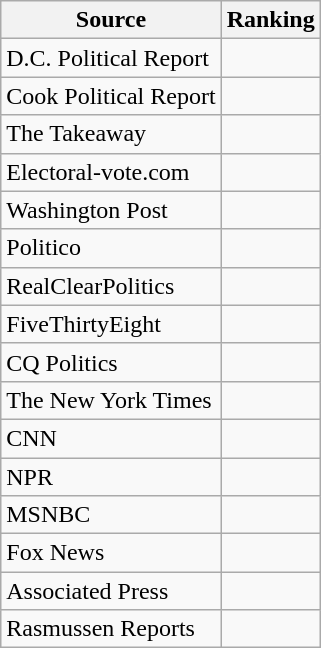<table class="wikitable">
<tr>
<th>Source</th>
<th>Ranking</th>
</tr>
<tr>
<td>D.C. Political Report</td>
<td></td>
</tr>
<tr>
<td>Cook Political Report</td>
<td></td>
</tr>
<tr>
<td>The Takeaway</td>
<td></td>
</tr>
<tr>
<td>Electoral-vote.com</td>
<td></td>
</tr>
<tr>
<td The Washington Post>Washington Post</td>
<td></td>
</tr>
<tr>
<td>Politico</td>
<td></td>
</tr>
<tr>
<td>RealClearPolitics</td>
<td></td>
</tr>
<tr>
<td>FiveThirtyEight</td>
<td></td>
</tr>
<tr>
<td>CQ Politics</td>
<td></td>
</tr>
<tr>
<td>The New York Times</td>
<td></td>
</tr>
<tr>
<td>CNN</td>
<td></td>
</tr>
<tr>
<td>NPR</td>
<td></td>
</tr>
<tr>
<td>MSNBC</td>
<td></td>
</tr>
<tr>
<td>Fox News</td>
<td></td>
</tr>
<tr>
<td>Associated Press</td>
<td></td>
</tr>
<tr>
<td>Rasmussen Reports</td>
<td></td>
</tr>
</table>
